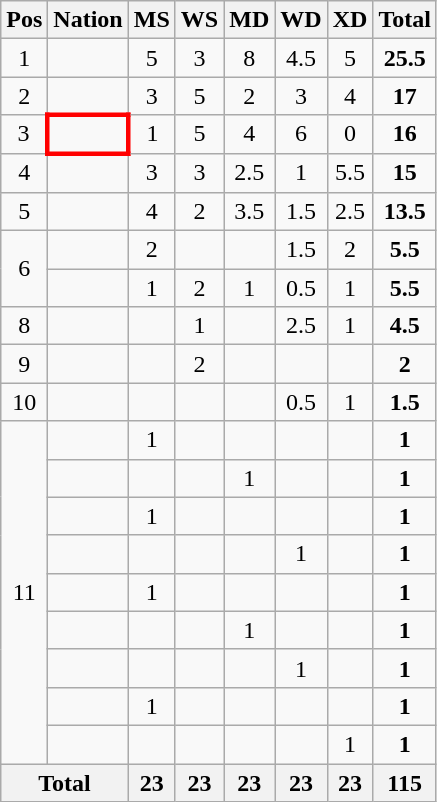<table class="wikitable" style="text-align:center">
<tr>
<th>Pos</th>
<th>Nation</th>
<th>MS</th>
<th>WS</th>
<th>MD</th>
<th>WD</th>
<th>XD</th>
<th>Total</th>
</tr>
<tr>
<td>1</td>
<td align=left></td>
<td>5</td>
<td>3</td>
<td>8</td>
<td>4.5</td>
<td>5</td>
<td><strong>25.5</strong></td>
</tr>
<tr>
<td>2</td>
<td align=left></td>
<td>3</td>
<td>5</td>
<td>2</td>
<td>3</td>
<td>4</td>
<td><strong>17</strong></td>
</tr>
<tr>
<td>3</td>
<td align="left" style="border: 3px solid red"><strong></strong></td>
<td>1</td>
<td>5</td>
<td>4</td>
<td>6</td>
<td>0</td>
<td><strong>16</strong></td>
</tr>
<tr>
<td>4</td>
<td align=left><em></em><br></td>
<td>3</td>
<td>3</td>
<td>2.5</td>
<td>1</td>
<td>5.5</td>
<td><strong>15</strong></td>
</tr>
<tr>
<td>5</td>
<td align=left></td>
<td>4</td>
<td>2</td>
<td>3.5</td>
<td>1.5</td>
<td>2.5</td>
<td><strong>13.5</strong></td>
</tr>
<tr>
<td rowspan=2>6</td>
<td align=left></td>
<td>2</td>
<td></td>
<td></td>
<td>1.5</td>
<td>2</td>
<td><strong>5.5</strong></td>
</tr>
<tr>
<td align=left></td>
<td>1</td>
<td>2</td>
<td>1</td>
<td>0.5</td>
<td>1</td>
<td><strong>5.5</strong></td>
</tr>
<tr>
<td>8</td>
<td align=left></td>
<td></td>
<td>1</td>
<td></td>
<td>2.5</td>
<td>1</td>
<td><strong>4.5</strong></td>
</tr>
<tr>
<td>9</td>
<td align=left></td>
<td></td>
<td>2</td>
<td></td>
<td></td>
<td></td>
<td><strong>2</strong></td>
</tr>
<tr>
<td>10</td>
<td align=left></td>
<td></td>
<td></td>
<td></td>
<td>0.5</td>
<td>1</td>
<td><strong>1.5</strong></td>
</tr>
<tr>
<td rowspan="9">11</td>
<td align=left></td>
<td>1</td>
<td></td>
<td></td>
<td></td>
<td></td>
<td><strong>1</strong></td>
</tr>
<tr>
<td align=left></td>
<td></td>
<td></td>
<td>1</td>
<td></td>
<td></td>
<td><strong>1</strong></td>
</tr>
<tr>
<td align=left></td>
<td>1</td>
<td></td>
<td></td>
<td></td>
<td></td>
<td><strong>1</strong></td>
</tr>
<tr>
<td align=left><em></em></td>
<td></td>
<td></td>
<td></td>
<td>1</td>
<td></td>
<td><strong>1</strong></td>
</tr>
<tr>
<td align=left></td>
<td>1</td>
<td></td>
<td></td>
<td></td>
<td></td>
<td><strong>1</strong></td>
</tr>
<tr>
<td align=left></td>
<td></td>
<td></td>
<td>1</td>
<td></td>
<td></td>
<td><strong>1</strong></td>
</tr>
<tr>
<td align=left></td>
<td></td>
<td></td>
<td></td>
<td>1</td>
<td></td>
<td><strong>1</strong></td>
</tr>
<tr>
<td align=left></td>
<td>1</td>
<td></td>
<td></td>
<td></td>
<td></td>
<td><strong>1</strong></td>
</tr>
<tr>
<td align=left></td>
<td></td>
<td></td>
<td></td>
<td></td>
<td>1</td>
<td><strong>1</strong></td>
</tr>
<tr>
<th colspan="2">Total</th>
<th>23</th>
<th>23</th>
<th>23</th>
<th>23</th>
<th>23</th>
<th>115</th>
</tr>
</table>
